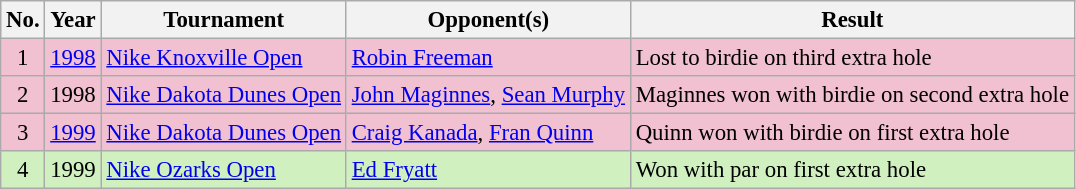<table class="wikitable" style="font-size:95%;">
<tr>
<th>No.</th>
<th>Year</th>
<th>Tournament</th>
<th>Opponent(s)</th>
<th>Result</th>
</tr>
<tr style="background:#F2C1D1;">
<td align=center>1</td>
<td><a href='#'>1998</a></td>
<td><a href='#'>Nike Knoxville Open</a></td>
<td> <a href='#'>Robin Freeman</a></td>
<td>Lost to birdie on third extra hole</td>
</tr>
<tr style="background:#F2C1D1;">
<td align=center>2</td>
<td>1998</td>
<td><a href='#'>Nike Dakota Dunes Open</a></td>
<td> <a href='#'>John Maginnes</a>,  <a href='#'>Sean Murphy</a></td>
<td>Maginnes won with birdie on second extra hole</td>
</tr>
<tr style="background:#F2C1D1;">
<td align=center>3</td>
<td><a href='#'>1999</a></td>
<td><a href='#'>Nike Dakota Dunes Open</a></td>
<td> <a href='#'>Craig Kanada</a>,  <a href='#'>Fran Quinn</a></td>
<td>Quinn won with birdie on first extra hole</td>
</tr>
<tr style="background:#D0F0C0;">
<td align=center>4</td>
<td>1999</td>
<td><a href='#'>Nike Ozarks Open</a></td>
<td> <a href='#'>Ed Fryatt</a></td>
<td>Won with par on first extra hole</td>
</tr>
</table>
